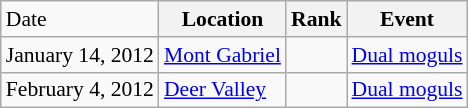<table class="wikitable sortable" style="font-size:90%" style="text-align:center">
<tr>
<td>Date</td>
<th>Location</th>
<th>Rank</th>
<th>Event</th>
</tr>
<tr>
<td>January 14, 2012</td>
<td><a href='#'>Mont Gabriel</a></td>
<td></td>
<td><a href='#'>Dual moguls</a></td>
</tr>
<tr>
<td>February 4, 2012</td>
<td><a href='#'>Deer Valley</a></td>
<td></td>
<td><a href='#'>Dual moguls</a></td>
</tr>
</table>
